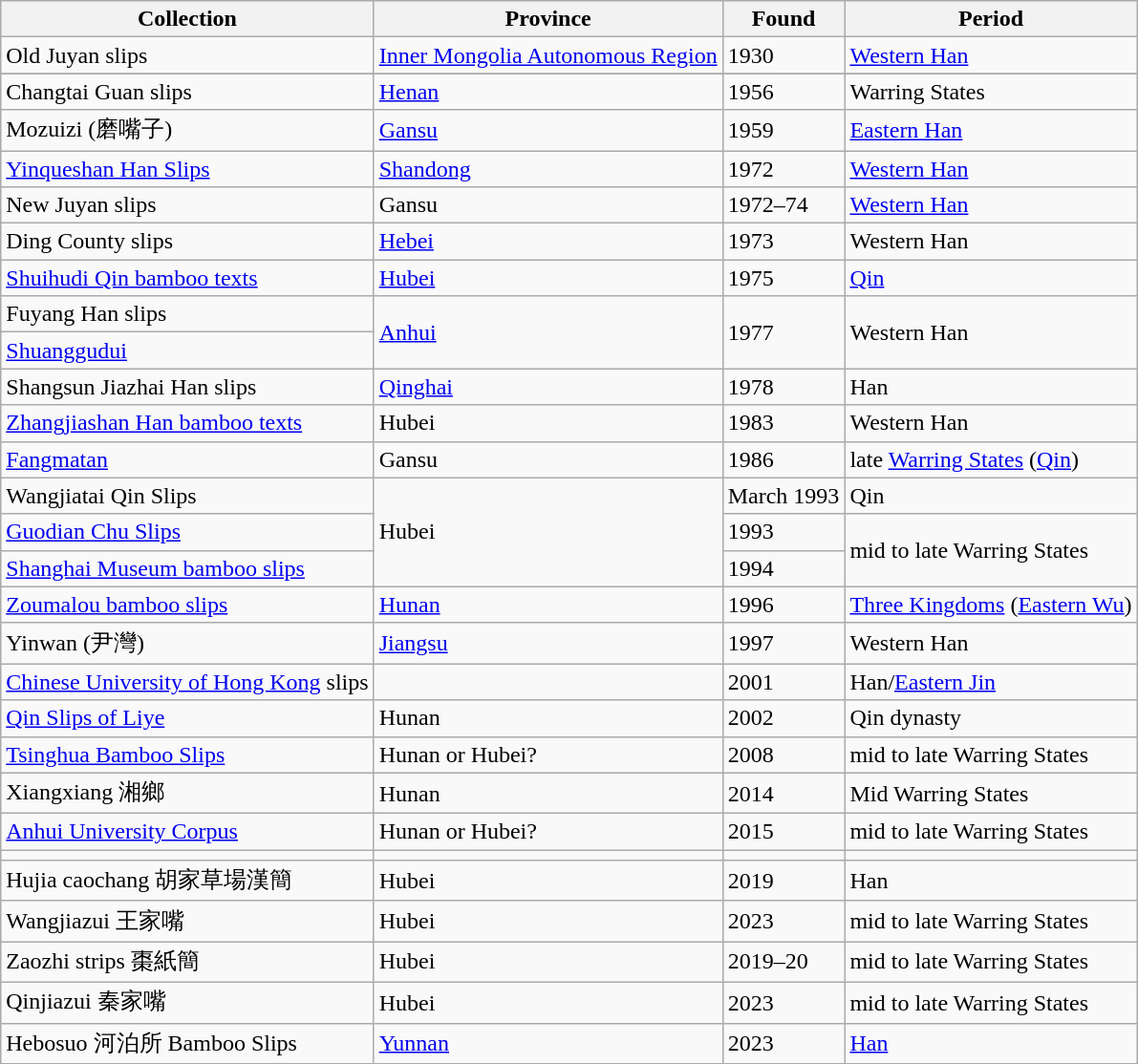<table class="wikitable sortable">
<tr>
<th scope="col">Collection</th>
<th scope="col">Province</th>
<th scope="col">Found</th>
<th scope="col">Period</th>
</tr>
<tr>
<td>Old Juyan slips</td>
<td><a href='#'>Inner Mongolia Autonomous Region</a></td>
<td>1930</td>
<td><a href='#'>Western Han</a></td>
</tr>
<tr>
</tr>
<tr>
<td>Changtai Guan slips</td>
<td><a href='#'>Henan</a></td>
<td>1956</td>
<td>Warring States </td>
</tr>
<tr>
<td>Mozuizi (磨嘴子)</td>
<td><a href='#'>Gansu</a></td>
<td>1959</td>
<td><a href='#'>Eastern Han</a></td>
</tr>
<tr>
<td><a href='#'>Yinqueshan Han Slips</a></td>
<td><a href='#'>Shandong</a></td>
<td>1972</td>
<td><a href='#'>Western Han</a></td>
</tr>
<tr>
<td>New Juyan slips</td>
<td>Gansu</td>
<td>1972–74</td>
<td><a href='#'>Western Han</a></td>
</tr>
<tr>
<td>Ding County slips</td>
<td><a href='#'>Hebei</a></td>
<td>1973</td>
<td>Western Han </td>
</tr>
<tr>
<td><a href='#'>Shuihudi Qin bamboo texts</a></td>
<td><a href='#'>Hubei</a></td>
<td>1975</td>
<td><a href='#'>Qin</a></td>
</tr>
<tr>
<td>Fuyang Han slips</td>
<td rowspan="2"><a href='#'>Anhui</a></td>
<td rowspan="2">1977</td>
<td rowspan="2">Western Han</td>
</tr>
<tr>
<td><a href='#'>Shuanggudui</a></td>
</tr>
<tr>
<td>Shangsun Jiazhai Han slips</td>
<td><a href='#'>Qinghai</a></td>
<td>1978</td>
<td>Han</td>
</tr>
<tr>
<td><a href='#'>Zhangjiashan Han bamboo texts</a></td>
<td>Hubei</td>
<td>1983</td>
<td>Western Han</td>
</tr>
<tr>
<td><a href='#'>Fangmatan</a></td>
<td>Gansu</td>
<td>1986</td>
<td>late <a href='#'>Warring States</a> (<a href='#'>Qin</a>)</td>
</tr>
<tr>
<td>Wangjiatai Qin Slips</td>
<td rowspan="3">Hubei</td>
<td>March 1993</td>
<td>Qin</td>
</tr>
<tr>
<td><a href='#'>Guodian Chu Slips</a></td>
<td>1993</td>
<td rowspan="2">mid to late Warring States</td>
</tr>
<tr>
<td><a href='#'>Shanghai Museum bamboo slips</a></td>
<td>1994</td>
</tr>
<tr>
<td><a href='#'>Zoumalou bamboo slips</a></td>
<td><a href='#'>Hunan</a></td>
<td>1996</td>
<td><a href='#'>Three Kingdoms</a> (<a href='#'>Eastern Wu</a>)</td>
</tr>
<tr>
<td>Yinwan (尹灣)</td>
<td><a href='#'>Jiangsu</a></td>
<td>1997</td>
<td>Western Han</td>
</tr>
<tr>
<td><a href='#'>Chinese University of Hong Kong</a> slips</td>
<td></td>
<td>2001</td>
<td>Han/<a href='#'>Eastern Jin</a></td>
</tr>
<tr>
<td><a href='#'>Qin Slips of Liye</a></td>
<td>Hunan</td>
<td>2002</td>
<td>Qin dynasty</td>
</tr>
<tr>
<td><a href='#'>Tsinghua Bamboo Slips</a></td>
<td>Hunan or Hubei?</td>
<td>2008</td>
<td>mid to late Warring States</td>
</tr>
<tr>
<td>Xiangxiang 湘鄉</td>
<td>Hunan</td>
<td>2014</td>
<td>Mid Warring States</td>
</tr>
<tr>
<td><a href='#'>Anhui University Corpus</a></td>
<td>Hunan or Hubei?</td>
<td>2015</td>
<td>mid to late Warring States</td>
</tr>
<tr>
<td></td>
<td></td>
<td></td>
<td></td>
</tr>
<tr>
<td>Hujia caochang 胡家草場漢簡</td>
<td>Hubei</td>
<td>2019</td>
<td>Han</td>
</tr>
<tr>
<td>Wangjiazui 王家嘴</td>
<td>Hubei</td>
<td>2023</td>
<td>mid to late Warring States</td>
</tr>
<tr>
<td>Zaozhi strips 棗紙簡</td>
<td>Hubei</td>
<td>2019–20</td>
<td>mid to late Warring States</td>
</tr>
<tr>
<td>Qinjiazui 秦家嘴</td>
<td>Hubei</td>
<td>2023</td>
<td>mid to late Warring States</td>
</tr>
<tr>
<td>Hebosuo 河泊所 Bamboo Slips</td>
<td><a href='#'>Yunnan</a></td>
<td>2023</td>
<td><a href='#'>Han</a></td>
</tr>
</table>
